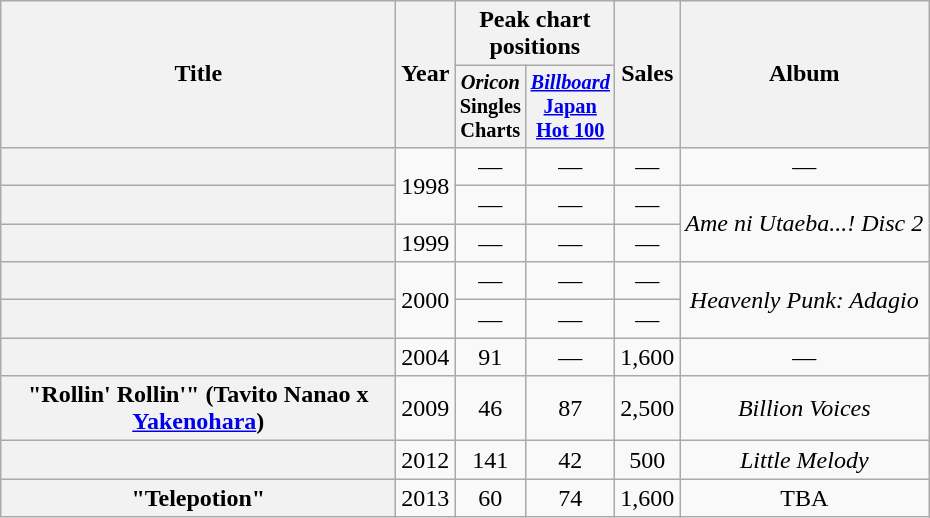<table class="wikitable plainrowheaders" style="text-align:center;">
<tr>
<th scope="col" rowspan="2" style="width:16em;">Title</th>
<th scope="col" rowspan="2">Year</th>
<th scope="col" colspan="2">Peak chart positions</th>
<th scope="col" rowspan="2">Sales</th>
<th scope="col" rowspan="2">Album</th>
</tr>
<tr>
<th style="width:3em;font-size:85%"><em>Oricon</em> Singles Charts<br></th>
<th style="width:3em;font-size:85%"><em><a href='#'>Billboard</a></em> <a href='#'>Japan Hot 100</a><br></th>
</tr>
<tr>
<th scope="row"></th>
<td rowspan="2">1998</td>
<td>—</td>
<td>—</td>
<td>—</td>
<td rowspan=1>—</td>
</tr>
<tr>
<th scope="row"></th>
<td>—</td>
<td>—</td>
<td>—</td>
<td rowspan=2><em>Ame ni Utaeba...! Disc 2</em></td>
</tr>
<tr>
<th scope="row"></th>
<td rowspan="1">1999</td>
<td>—</td>
<td>—</td>
<td>—</td>
</tr>
<tr>
<th scope="row"></th>
<td rowspan="2">2000</td>
<td>—</td>
<td>—</td>
<td>—</td>
<td rowspan=2><em>Heavenly Punk: Adagio</em></td>
</tr>
<tr>
<th scope="row"></th>
<td>—</td>
<td>—</td>
<td>—</td>
</tr>
<tr>
<th scope="row"></th>
<td rowspan="1">2004</td>
<td>91</td>
<td>—</td>
<td>1,600</td>
<td rowspan=1>—</td>
</tr>
<tr>
<th scope="row">"Rollin' Rollin'" <span>(Tavito Nanao x <a href='#'>Yakenohara</a>)</span></th>
<td rowspan="1">2009</td>
<td>46</td>
<td>87</td>
<td>2,500</td>
<td rowspan=1><em>Billion Voices</em></td>
</tr>
<tr>
<th scope="row"></th>
<td rowspan="1">2012</td>
<td>141</td>
<td>42</td>
<td>500</td>
<td rowspan=1><em>Little Melody</em></td>
</tr>
<tr>
<th scope="row">"Telepotion"</th>
<td rowspan="1">2013</td>
<td>60</td>
<td>74</td>
<td>1,600</td>
<td rowspan=1>TBA</td>
</tr>
</table>
